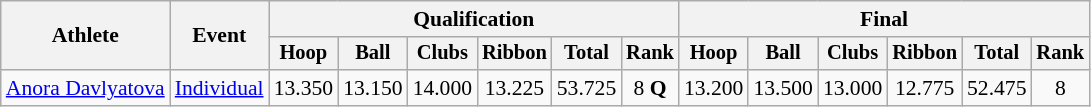<table class=wikitable style="font-size:90%">
<tr>
<th rowspan=2>Athlete</th>
<th rowspan=2>Event</th>
<th colspan=6>Qualification</th>
<th colspan=6>Final</th>
</tr>
<tr style="font-size:95%">
<th>Hoop</th>
<th>Ball</th>
<th>Clubs</th>
<th>Ribbon</th>
<th>Total</th>
<th>Rank</th>
<th>Hoop</th>
<th>Ball</th>
<th>Clubs</th>
<th>Ribbon</th>
<th>Total</th>
<th>Rank</th>
</tr>
<tr align=center>
<td align=left><a href='#'>Anora Davlyatova</a></td>
<td align=left><a href='#'>Individual</a></td>
<td>13.350</td>
<td>13.150</td>
<td>14.000</td>
<td>13.225</td>
<td>53.725</td>
<td>8 <strong>Q</strong></td>
<td>13.200</td>
<td>13.500</td>
<td>13.000</td>
<td>12.775</td>
<td>52.475</td>
<td>8</td>
</tr>
</table>
